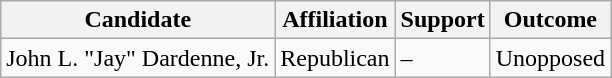<table class="wikitable">
<tr>
<th>Candidate</th>
<th>Affiliation</th>
<th>Support</th>
<th>Outcome</th>
</tr>
<tr>
<td>John L. "Jay" Dardenne, Jr.</td>
<td>Republican</td>
<td>–</td>
<td>Unopposed</td>
</tr>
</table>
